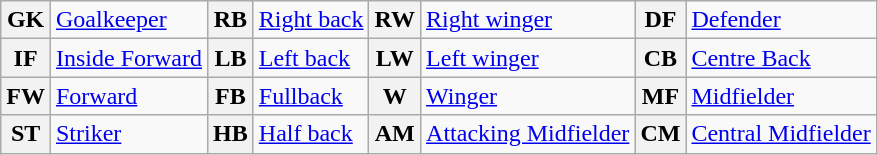<table class="wikitable">
<tr>
<th>GK</th>
<td><a href='#'>Goalkeeper</a></td>
<th>RB</th>
<td><a href='#'>Right back</a></td>
<th>RW</th>
<td><a href='#'>Right winger</a></td>
<th>DF</th>
<td><a href='#'>Defender</a></td>
</tr>
<tr>
<th>IF</th>
<td><a href='#'>Inside Forward</a></td>
<th>LB</th>
<td><a href='#'>Left back</a></td>
<th>LW</th>
<td><a href='#'>Left winger</a></td>
<th>CB</th>
<td><a href='#'>Centre Back</a></td>
</tr>
<tr>
<th>FW</th>
<td><a href='#'>Forward</a></td>
<th>FB</th>
<td><a href='#'>Fullback</a></td>
<th>W</th>
<td><a href='#'>Winger</a></td>
<th>MF</th>
<td><a href='#'>Midfielder</a></td>
</tr>
<tr>
<th>ST</th>
<td><a href='#'>Striker</a></td>
<th>HB</th>
<td><a href='#'>Half back</a></td>
<th>AM</th>
<td><a href='#'>Attacking Midfielder</a></td>
<th>CM</th>
<td><a href='#'>Central Midfielder</a></td>
</tr>
</table>
